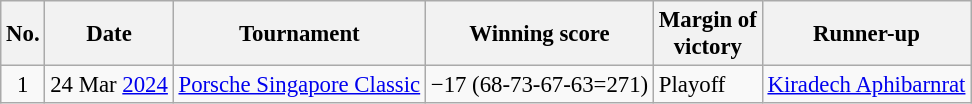<table class="wikitable" style="font-size:95%;">
<tr>
<th>No.</th>
<th>Date</th>
<th>Tournament</th>
<th>Winning score</th>
<th>Margin of<br>victory</th>
<th>Runner-up</th>
</tr>
<tr>
<td align=center>1</td>
<td align=right>24 Mar <a href='#'>2024</a></td>
<td><a href='#'>Porsche Singapore Classic</a></td>
<td>−17 (68-73-67-63=271)</td>
<td>Playoff</td>
<td> <a href='#'>Kiradech Aphibarnrat</a></td>
</tr>
</table>
